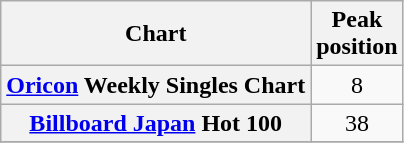<table class="wikitable plainrowheaders" style="text-align:center;">
<tr>
<th>Chart</th>
<th>Peak<br>position</th>
</tr>
<tr>
<th scope="row"><a href='#'>Oricon</a> Weekly Singles Chart</th>
<td style="text-align:center;">8</td>
</tr>
<tr>
<th scope="row"><a href='#'>Billboard Japan</a> Hot 100</th>
<td style="text-align:center;">38</td>
</tr>
<tr>
</tr>
</table>
